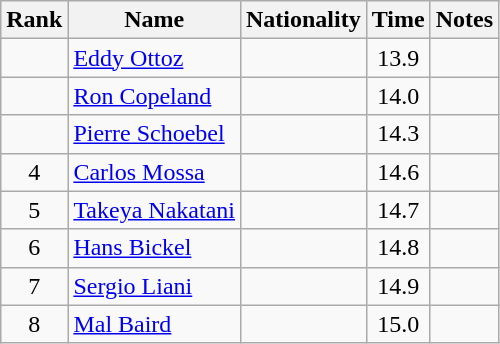<table class="wikitable sortable" style="text-align:center">
<tr>
<th>Rank</th>
<th>Name</th>
<th>Nationality</th>
<th>Time</th>
<th>Notes</th>
</tr>
<tr>
<td></td>
<td align=left><a href='#'>Eddy Ottoz</a></td>
<td align=left></td>
<td>13.9</td>
<td></td>
</tr>
<tr>
<td></td>
<td align=left><a href='#'>Ron Copeland</a></td>
<td align=left></td>
<td>14.0</td>
<td></td>
</tr>
<tr>
<td></td>
<td align=left><a href='#'>Pierre Schoebel</a></td>
<td align=left></td>
<td>14.3</td>
<td></td>
</tr>
<tr>
<td>4</td>
<td align=left><a href='#'>Carlos Mossa</a></td>
<td align=left></td>
<td>14.6</td>
<td></td>
</tr>
<tr>
<td>5</td>
<td align=left><a href='#'>Takeya Nakatani</a></td>
<td align=left></td>
<td>14.7</td>
<td></td>
</tr>
<tr>
<td>6</td>
<td align=left><a href='#'>Hans Bickel</a></td>
<td align=left></td>
<td>14.8</td>
<td></td>
</tr>
<tr>
<td>7</td>
<td align=left><a href='#'>Sergio Liani</a></td>
<td align=left></td>
<td>14.9</td>
<td></td>
</tr>
<tr>
<td>8</td>
<td align=left><a href='#'>Mal Baird</a></td>
<td align=left></td>
<td>15.0</td>
<td></td>
</tr>
</table>
